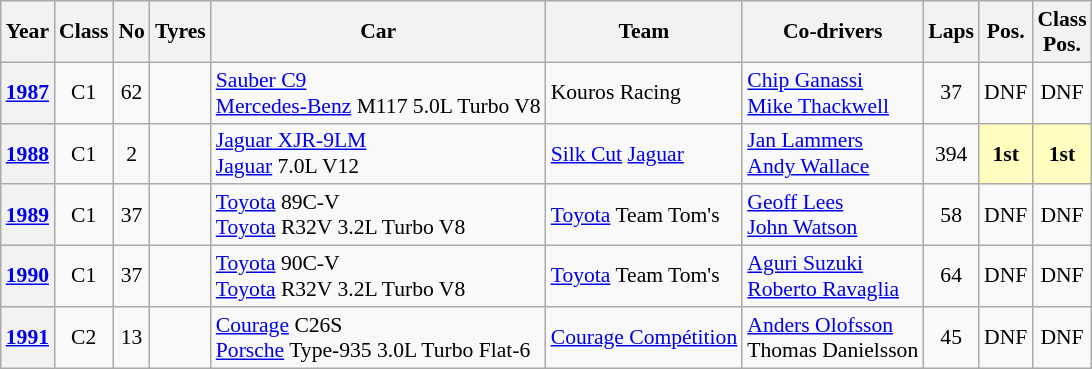<table class="wikitable" style="text-align:center; font-size:90%">
<tr>
<th>Year</th>
<th>Class</th>
<th>No</th>
<th>Tyres</th>
<th>Car</th>
<th>Team</th>
<th>Co-drivers</th>
<th>Laps</th>
<th>Pos.</th>
<th>Class<br>Pos.</th>
</tr>
<tr>
<th><a href='#'>1987</a></th>
<td>C1</td>
<td>62</td>
<td></td>
<td align="left" nowrap><a href='#'>Sauber C9</a><br><a href='#'>Mercedes-Benz</a> M117 5.0L Turbo V8</td>
<td align="left" nowrap> Kouros Racing</td>
<td align="left" nowrap> <a href='#'>Chip Ganassi</a><br> <a href='#'>Mike Thackwell</a></td>
<td>37</td>
<td>DNF</td>
<td>DNF</td>
</tr>
<tr>
<th><a href='#'>1988</a></th>
<td>C1</td>
<td>2</td>
<td></td>
<td align="left" nowrap><a href='#'>Jaguar XJR-9LM</a><br><a href='#'>Jaguar</a> 7.0L V12</td>
<td align="left" nowrap> <a href='#'>Silk Cut</a> <a href='#'>Jaguar</a></td>
<td align="left" nowrap> <a href='#'>Jan Lammers</a><br> <a href='#'>Andy Wallace</a></td>
<td>394</td>
<td style="background:#FFFFBF;"><strong>1st</strong></td>
<td style="background:#FFFFBF;"><strong>1st</strong></td>
</tr>
<tr>
<th><a href='#'>1989</a></th>
<td>C1</td>
<td>37</td>
<td></td>
<td align="left" nowrap><a href='#'>Toyota</a> 89C-V<br><a href='#'>Toyota</a> R32V 3.2L Turbo V8</td>
<td align="left" nowrap> <a href='#'>Toyota</a> Team Tom's</td>
<td align="left" nowrap> <a href='#'>Geoff Lees</a><br> <a href='#'>John Watson</a></td>
<td>58</td>
<td>DNF</td>
<td>DNF</td>
</tr>
<tr>
<th><a href='#'>1990</a></th>
<td>C1</td>
<td>37</td>
<td></td>
<td align="left" nowrap><a href='#'>Toyota</a> 90C-V<br><a href='#'>Toyota</a> R32V 3.2L Turbo V8</td>
<td align="left" nowrap> <a href='#'>Toyota</a> Team Tom's</td>
<td align="left" nowrap> <a href='#'>Aguri Suzuki</a><br> <a href='#'>Roberto Ravaglia</a></td>
<td>64</td>
<td>DNF</td>
<td>DNF</td>
</tr>
<tr>
<th><a href='#'>1991</a></th>
<td>C2</td>
<td>13</td>
<td></td>
<td align="left" nowrap><a href='#'>Courage</a> C26S<br><a href='#'>Porsche</a> Type-935 3.0L Turbo Flat-6</td>
<td align="left" nowrap> <a href='#'>Courage Compétition</a></td>
<td align="left" nowrap> <a href='#'>Anders Olofsson</a><br> Thomas Danielsson</td>
<td>45</td>
<td>DNF</td>
<td>DNF</td>
</tr>
</table>
